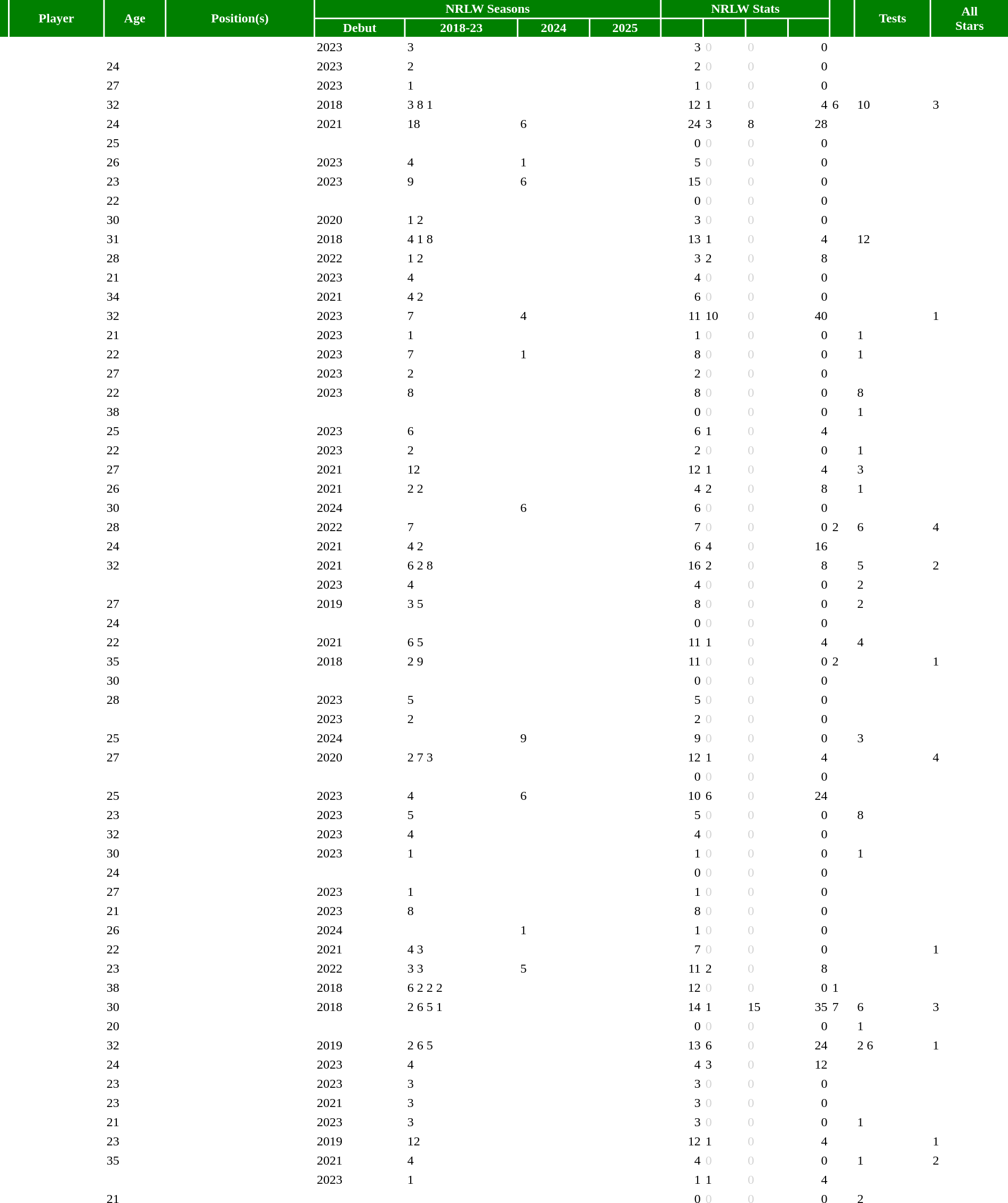<table class="sortable" border="0" cellspacing="2" cellpadding="2" style="width:100%;" style="text-align:center;">
<tr style="background:green; color:white">
<th rowspan=2></th>
<th rowspan=2>Player</th>
<th rowspan=2>Age</th>
<th rowspan=2>Position(s)</th>
<th colspan=4>NRLW Seasons</th>
<th colspan=4>NRLW Stats</th>
<th rowspan=2 class="unsortable"></th>
<th rowspan=2 class="unsortable">Tests</th>
<th rowspan=2 class="unsortable">All <br> Stars</th>
</tr>
<tr style="background:green; color:white">
<th class="unsortable">Debut</th>
<th class="unsortable">2018-23</th>
<th class="unsortable">2024</th>
<th class="unsortable">2025</th>
<th></th>
<th></th>
<th class="unsortable"></th>
<th></th>
</tr>
<tr>
<td align=right></td>
<td align=left></td>
<td></td>
<td></td>
<td>2023</td>
<td align=left> 3</td>
<td></td>
<td></td>
<td align=right>3</td>
<td style="color:lightgray">0</td>
<td style="color:lightgray">0</td>
<td align=right>0</td>
<td></td>
<td></td>
<td></td>
</tr>
<tr>
<td align=right></td>
<td align=left></td>
<td>24</td>
<td></td>
<td>2023</td>
<td align=left> 2</td>
<td></td>
<td></td>
<td align=right>2</td>
<td style="color:lightgray">0</td>
<td style="color:lightgray">0</td>
<td align=right>0</td>
<td></td>
<td></td>
<td></td>
</tr>
<tr>
<td align=right></td>
<td align=left></td>
<td>27</td>
<td></td>
<td>2023</td>
<td align=left> 1</td>
<td></td>
<td></td>
<td align=right>1</td>
<td style="color:lightgray">0</td>
<td style="color:lightgray">0</td>
<td align=right>0</td>
<td></td>
<td></td>
<td></td>
</tr>
<tr>
<td align=right></td>
<td align=left></td>
<td>32</td>
<td></td>
<td>2018</td>
<td align=left> 3  8  1</td>
<td align=left> </td>
<td></td>
<td align=right>12</td>
<td>1</td>
<td style="color:lightgray">0</td>
<td align=right>4</td>
<td align=left> 6</td>
<td align=left> 10</td>
<td align=left> 3</td>
</tr>
<tr>
<td align=right></td>
<td align=left></td>
<td>24</td>
<td></td>
<td>2021</td>
<td align=left> 18</td>
<td align=left> 6</td>
<td></td>
<td align=right>24</td>
<td>3</td>
<td>8</td>
<td align=right>28</td>
<td></td>
<td></td>
<td></td>
</tr>
<tr>
<td align=right></td>
<td align=left></td>
<td>25</td>
<td></td>
<td></td>
<td></td>
<td align=left> </td>
<td></td>
<td align=right>0</td>
<td style="color:lightgray">0</td>
<td style="color:lightgray">0</td>
<td align=right>0</td>
<td></td>
<td></td>
<td></td>
</tr>
<tr>
<td align=right></td>
<td align=left></td>
<td>26</td>
<td></td>
<td>2023</td>
<td align=left> 4</td>
<td align=left> 1</td>
<td></td>
<td align=right>5</td>
<td style="color:lightgray">0</td>
<td style="color:lightgray">0</td>
<td align=right>0</td>
<td></td>
<td></td>
<td></td>
</tr>
<tr>
<td align=right></td>
<td align=left></td>
<td>23</td>
<td></td>
<td>2023</td>
<td align=left> 9</td>
<td align=left> 6</td>
<td></td>
<td align=right>15</td>
<td style="color:lightgray">0</td>
<td style="color:lightgray">0</td>
<td align=right>0</td>
<td></td>
<td></td>
<td></td>
</tr>
<tr>
<td align=right></td>
<td align=left></td>
<td>22</td>
<td></td>
<td></td>
<td></td>
<td align=left> </td>
<td></td>
<td align=right>0</td>
<td style="color:lightgray">0</td>
<td style="color:lightgray">0</td>
<td align=right>0</td>
<td></td>
<td></td>
<td></td>
</tr>
<tr>
<td align=right></td>
<td align=left></td>
<td>30</td>
<td></td>
<td>2020</td>
<td align=left> 1  2</td>
<td align=left> </td>
<td></td>
<td align=right>3</td>
<td style="color:lightgray">0</td>
<td style="color:lightgray">0</td>
<td align=right>0</td>
<td></td>
<td></td>
<td></td>
</tr>
<tr>
<td align=right></td>
<td align=left></td>
<td>31</td>
<td></td>
<td>2018</td>
<td align=left> 4  1  8</td>
<td></td>
<td></td>
<td align=right>13</td>
<td>1</td>
<td style="color:lightgray">0</td>
<td align=right>4</td>
<td></td>
<td align=left> 12</td>
<td></td>
</tr>
<tr>
<td align=right></td>
<td align=left></td>
<td>28</td>
<td></td>
<td>2022</td>
<td align=left> 1  2</td>
<td align=left> </td>
<td></td>
<td align=right>3</td>
<td>2</td>
<td style="color:lightgray">0</td>
<td align=right>8</td>
<td></td>
<td></td>
<td></td>
</tr>
<tr>
<td align=right></td>
<td align=left></td>
<td>21</td>
<td></td>
<td>2023</td>
<td align=left> 4</td>
<td align=left> </td>
<td></td>
<td align=right>4</td>
<td style="color:lightgray">0</td>
<td style="color:lightgray">0</td>
<td align=right>0</td>
<td></td>
<td></td>
<td></td>
</tr>
<tr>
<td align=right></td>
<td align=left></td>
<td>34</td>
<td></td>
<td>2021</td>
<td align=left> 4  2</td>
<td></td>
<td></td>
<td align=right>6</td>
<td style="color:lightgray">0</td>
<td style="color:lightgray">0</td>
<td align=right>0</td>
<td></td>
<td></td>
<td></td>
</tr>
<tr>
<td align=right></td>
<td align=left></td>
<td>32</td>
<td></td>
<td>2023</td>
<td align=left> 7</td>
<td align=left> 4</td>
<td></td>
<td align=right>11</td>
<td>10</td>
<td style="color:lightgray">0</td>
<td align=right>40</td>
<td></td>
<td></td>
<td align=left> 1</td>
</tr>
<tr>
<td align=right></td>
<td align=left></td>
<td>21</td>
<td></td>
<td>2023</td>
<td align=left> 1</td>
<td></td>
<td></td>
<td align=right>1</td>
<td style="color:lightgray">0</td>
<td style="color:lightgray">0</td>
<td align=right>0</td>
<td></td>
<td align=left> 1</td>
<td></td>
</tr>
<tr>
<td align=right></td>
<td align=left></td>
<td>22</td>
<td></td>
<td>2023</td>
<td align=left> 7</td>
<td align=left> 1</td>
<td></td>
<td align=right>8</td>
<td style="color:lightgray">0</td>
<td style="color:lightgray">0</td>
<td align=right>0</td>
<td></td>
<td align=left> 1</td>
<td></td>
</tr>
<tr>
<td align=right></td>
<td align=left></td>
<td>27</td>
<td></td>
<td>2023</td>
<td align=left> 2</td>
<td></td>
<td></td>
<td align=right>2</td>
<td style="color:lightgray">0</td>
<td style="color:lightgray">0</td>
<td align=right>0</td>
<td></td>
<td></td>
<td></td>
</tr>
<tr>
<td align=right></td>
<td align=left></td>
<td>22</td>
<td></td>
<td>2023</td>
<td align=left> 8</td>
<td></td>
<td></td>
<td align=right>8</td>
<td style="color:lightgray">0</td>
<td style="color:lightgray">0</td>
<td align=right>0</td>
<td></td>
<td align=left> 8</td>
<td></td>
</tr>
<tr>
<td align=right></td>
<td align=left></td>
<td>38</td>
<td></td>
<td></td>
<td></td>
<td align=left> </td>
<td></td>
<td align=right>0</td>
<td style="color:lightgray">0</td>
<td style="color:lightgray">0</td>
<td align=right>0</td>
<td></td>
<td align=left> 1</td>
<td></td>
</tr>
<tr>
<td align=right></td>
<td align=left></td>
<td>25</td>
<td></td>
<td>2023</td>
<td align=left> 6</td>
<td align=left> </td>
<td></td>
<td align=right>6</td>
<td>1</td>
<td style="color:lightgray">0</td>
<td align=right>4</td>
<td></td>
<td></td>
<td></td>
</tr>
<tr>
<td align=right></td>
<td align=left></td>
<td>22</td>
<td></td>
<td>2023</td>
<td align=left> 2</td>
<td align=left> </td>
<td></td>
<td align=right>2</td>
<td style="color:lightgray">0</td>
<td style="color:lightgray">0</td>
<td align=right>0</td>
<td></td>
<td align=left> 1</td>
<td></td>
</tr>
<tr>
<td align=right></td>
<td align=left></td>
<td>27</td>
<td></td>
<td>2021</td>
<td align=left> 12</td>
<td align=left> </td>
<td></td>
<td align=right>12</td>
<td>1</td>
<td style="color:lightgray">0</td>
<td align=right>4</td>
<td></td>
<td align=left> 3</td>
<td></td>
</tr>
<tr>
<td align=right></td>
<td align=left></td>
<td>26</td>
<td></td>
<td>2021</td>
<td align=left> 2  2</td>
<td align=left> </td>
<td></td>
<td align=right>4</td>
<td>2</td>
<td style="color:lightgray">0</td>
<td align=right>8</td>
<td></td>
<td align=left> 1</td>
<td></td>
</tr>
<tr>
<td align=right></td>
<td align=left></td>
<td>30</td>
<td></td>
<td>2024</td>
<td></td>
<td align=left> 6</td>
<td></td>
<td align=right>6</td>
<td style="color:lightgray">0</td>
<td style="color:lightgray">0</td>
<td align=right>0</td>
<td></td>
<td></td>
<td></td>
</tr>
<tr>
<td align=right></td>
<td align=left></td>
<td>28</td>
<td></td>
<td>2022</td>
<td align=left> 7</td>
<td align=left> </td>
<td></td>
<td align=right>7</td>
<td style="color:lightgray">0</td>
<td style="color:lightgray">0</td>
<td align=right>0</td>
<td align=left> 2</td>
<td align=left> 6</td>
<td align=left> 4</td>
</tr>
<tr>
<td align=right></td>
<td align=left></td>
<td>24</td>
<td></td>
<td>2021</td>
<td align=left> 4  2</td>
<td></td>
<td></td>
<td align=right>6</td>
<td>4</td>
<td style="color:lightgray">0</td>
<td align=right>16</td>
<td></td>
<td></td>
<td></td>
</tr>
<tr>
<td align=right></td>
<td align=left></td>
<td>32</td>
<td></td>
<td>2021</td>
<td align=left> 6  2  8</td>
<td></td>
<td></td>
<td align=right>16</td>
<td>2</td>
<td style="color:lightgray">0</td>
<td align=right>8</td>
<td></td>
<td align=left> 5</td>
<td align=left> 2</td>
</tr>
<tr>
<td align=right></td>
<td align=left></td>
<td></td>
<td></td>
<td>2023</td>
<td align=left> 4</td>
<td align=left> </td>
<td></td>
<td align=right>4</td>
<td style="color:lightgray">0</td>
<td style="color:lightgray">0</td>
<td align=right>0</td>
<td></td>
<td align=left> 2</td>
<td></td>
</tr>
<tr>
<td align=right></td>
<td align=left></td>
<td>27</td>
<td></td>
<td>2019</td>
<td align=left> 3  5</td>
<td align=left> </td>
<td></td>
<td align=right>8</td>
<td style="color:lightgray">0</td>
<td style="color:lightgray">0</td>
<td align=right>0</td>
<td></td>
<td align=left> 2</td>
<td></td>
</tr>
<tr>
<td align=right></td>
<td align=left></td>
<td>24</td>
<td></td>
<td></td>
<td></td>
<td align=left> </td>
<td></td>
<td align=right>0</td>
<td style="color:lightgray">0</td>
<td style="color:lightgray">0</td>
<td align=right>0</td>
<td></td>
<td></td>
<td></td>
</tr>
<tr>
<td align=right></td>
<td align=left></td>
<td>22</td>
<td></td>
<td>2021</td>
<td align=left> 6  5</td>
<td></td>
<td></td>
<td align=right>11</td>
<td>1</td>
<td style="color:lightgray">0</td>
<td align=right>4</td>
<td></td>
<td align=left> 4</td>
<td></td>
</tr>
<tr>
<td align=right></td>
<td align=left></td>
<td>35</td>
<td></td>
<td>2018</td>
<td align=left> 2  9</td>
<td></td>
<td></td>
<td align=right>11</td>
<td style="color:lightgray">0</td>
<td style="color:lightgray">0</td>
<td align=right>0</td>
<td align=left> 2</td>
<td></td>
<td align=left> 1</td>
</tr>
<tr>
<td align=right></td>
<td align=left></td>
<td>30</td>
<td></td>
<td></td>
<td></td>
<td align=left> </td>
<td></td>
<td align=right>0</td>
<td style="color:lightgray">0</td>
<td style="color:lightgray">0</td>
<td align=right>0</td>
<td></td>
<td></td>
<td></td>
</tr>
<tr>
<td align=right></td>
<td align=left></td>
<td>28</td>
<td></td>
<td>2023</td>
<td align=left> 5</td>
<td></td>
<td></td>
<td align=right>5</td>
<td style="color:lightgray">0</td>
<td style="color:lightgray">0</td>
<td align=right>0</td>
<td></td>
<td></td>
<td></td>
</tr>
<tr>
<td align=right></td>
<td align=left></td>
<td></td>
<td></td>
<td>2023</td>
<td align=left> 2</td>
<td align=left> </td>
<td></td>
<td align=right>2</td>
<td style="color:lightgray">0</td>
<td style="color:lightgray">0</td>
<td align=right>0</td>
<td></td>
<td></td>
<td></td>
</tr>
<tr>
<td align=right></td>
<td align=left></td>
<td>25</td>
<td></td>
<td>2024</td>
<td></td>
<td align=left> 9</td>
<td></td>
<td align=right>9</td>
<td style="color:lightgray">0</td>
<td style="color:lightgray">0</td>
<td align=right>0</td>
<td></td>
<td align=left> 3</td>
<td></td>
</tr>
<tr>
<td align=right></td>
<td align=left></td>
<td>27</td>
<td></td>
<td>2020</td>
<td align=left> 2  7  3</td>
<td></td>
<td></td>
<td align=right>12</td>
<td>1</td>
<td style="color:lightgray">0</td>
<td align=right>4</td>
<td></td>
<td></td>
<td align=left> 4</td>
</tr>
<tr>
<td align=right></td>
<td align=left></td>
<td></td>
<td></td>
<td></td>
<td></td>
<td align=left> </td>
<td></td>
<td align=right>0</td>
<td style="color:lightgray">0</td>
<td style="color:lightgray">0</td>
<td align=right>0</td>
<td></td>
<td></td>
<td></td>
</tr>
<tr>
<td align=right></td>
<td align=left></td>
<td>25</td>
<td></td>
<td>2023</td>
<td align=left> 4</td>
<td align=left> 6</td>
<td></td>
<td align=right>10</td>
<td>6</td>
<td style="color:lightgray">0</td>
<td align=right>24</td>
<td></td>
<td></td>
<td></td>
</tr>
<tr>
<td align=right></td>
<td align=left></td>
<td>23</td>
<td></td>
<td>2023</td>
<td align=left> 5</td>
<td></td>
<td></td>
<td align=right>5</td>
<td style="color:lightgray">0</td>
<td style="color:lightgray">0</td>
<td align=right>0</td>
<td></td>
<td align=left> 8</td>
<td></td>
</tr>
<tr>
<td align=right></td>
<td align=left></td>
<td>32</td>
<td></td>
<td>2023</td>
<td align=left> 4</td>
<td></td>
<td></td>
<td align=right>4</td>
<td style="color:lightgray">0</td>
<td style="color:lightgray">0</td>
<td align=right>0</td>
<td></td>
<td></td>
<td></td>
</tr>
<tr>
<td align=right></td>
<td align=left></td>
<td>30</td>
<td></td>
<td>2023</td>
<td align=left> 1</td>
<td></td>
<td></td>
<td align=right>1</td>
<td style="color:lightgray">0</td>
<td style="color:lightgray">0</td>
<td align=right>0</td>
<td></td>
<td align=left> 1</td>
<td></td>
</tr>
<tr>
<td align=right></td>
<td align=left></td>
<td>24</td>
<td></td>
<td></td>
<td></td>
<td align=left> </td>
<td></td>
<td align=right>0</td>
<td style="color:lightgray">0</td>
<td style="color:lightgray">0</td>
<td align=right>0</td>
<td></td>
<td></td>
<td></td>
</tr>
<tr>
<td align=right></td>
<td align=left></td>
<td>27</td>
<td></td>
<td>2023</td>
<td align=left> 1</td>
<td></td>
<td></td>
<td align=right>1</td>
<td style="color:lightgray">0</td>
<td style="color:lightgray">0</td>
<td align=right>0</td>
<td></td>
<td></td>
<td></td>
</tr>
<tr>
<td align=right></td>
<td align=left></td>
<td>21</td>
<td></td>
<td>2023</td>
<td align=left> 8</td>
<td></td>
<td></td>
<td align=right>8</td>
<td style="color:lightgray">0</td>
<td style="color:lightgray">0</td>
<td align=right>0</td>
<td></td>
<td></td>
<td></td>
</tr>
<tr>
<td align=right></td>
<td align=left></td>
<td>26</td>
<td></td>
<td>2024</td>
<td></td>
<td align=left> 1</td>
<td></td>
<td align=right>1</td>
<td style="color:lightgray">0</td>
<td style="color:lightgray">0</td>
<td align=right>0</td>
<td></td>
<td></td>
<td></td>
</tr>
<tr>
<td align=right></td>
<td align=left></td>
<td>22</td>
<td></td>
<td>2021</td>
<td align=left> 4  3</td>
<td align=left> </td>
<td></td>
<td align=right>7</td>
<td style="color:lightgray">0</td>
<td style="color:lightgray">0</td>
<td align=right>0</td>
<td></td>
<td></td>
<td align=left> 1</td>
</tr>
<tr>
<td align=right></td>
<td align=left></td>
<td>23</td>
<td></td>
<td>2022</td>
<td align=left> 3  3</td>
<td align=left> 5</td>
<td></td>
<td align=right>11</td>
<td>2</td>
<td style="color:lightgray">0</td>
<td align=right>8</td>
<td></td>
<td></td>
<td></td>
</tr>
<tr>
<td align=right></td>
<td align=left></td>
<td>38</td>
<td></td>
<td>2018</td>
<td align=left> 6  2  2  2</td>
<td></td>
<td></td>
<td align=right>12</td>
<td style="color:lightgray">0</td>
<td style="color:lightgray">0</td>
<td align=right>0</td>
<td align=left> 1</td>
<td></td>
<td></td>
</tr>
<tr>
<td align=right></td>
<td align=left></td>
<td>30</td>
<td></td>
<td>2018</td>
<td align=left> 2  6  5  1</td>
<td align=left> </td>
<td></td>
<td align=right>14</td>
<td>1</td>
<td>15</td>
<td align=right>35</td>
<td align=left> 7</td>
<td align=left> 6</td>
<td align=left> 3</td>
</tr>
<tr>
<td align=right></td>
<td align=left></td>
<td>20</td>
<td></td>
<td></td>
<td></td>
<td align=left> </td>
<td></td>
<td align=right>0</td>
<td style="color:lightgray">0</td>
<td style="color:lightgray">0</td>
<td align=right>0</td>
<td></td>
<td align=left> 1</td>
<td></td>
</tr>
<tr>
<td align=right></td>
<td align=left></td>
<td>32</td>
<td></td>
<td>2019</td>
<td align=left> 2  6  5</td>
<td align=left> </td>
<td></td>
<td align=right>13</td>
<td>6</td>
<td style="color:lightgray">0</td>
<td align=right>24</td>
<td></td>
<td align=left> 2  6</td>
<td align=left> 1</td>
</tr>
<tr>
<td align=right></td>
<td align=left></td>
<td>24</td>
<td></td>
<td>2023</td>
<td align=left> 4</td>
<td></td>
<td></td>
<td align=right>4</td>
<td>3</td>
<td style="color:lightgray">0</td>
<td align=right>12</td>
<td></td>
<td></td>
<td></td>
</tr>
<tr>
<td align=right></td>
<td align=left></td>
<td>23</td>
<td></td>
<td>2023</td>
<td align=left> 3</td>
<td></td>
<td></td>
<td align=right>3</td>
<td style="color:lightgray">0</td>
<td style="color:lightgray">0</td>
<td align=right>0</td>
<td></td>
<td></td>
<td></td>
</tr>
<tr>
<td align=right></td>
<td align=left></td>
<td>23</td>
<td></td>
<td>2021</td>
<td align=left> 3</td>
<td align=left> </td>
<td></td>
<td align=right>3</td>
<td style="color:lightgray">0</td>
<td style="color:lightgray">0</td>
<td align=right>0</td>
<td></td>
<td></td>
<td></td>
</tr>
<tr>
<td align=right></td>
<td align=left></td>
<td>21</td>
<td></td>
<td>2023</td>
<td align=left> 3</td>
<td align=left> </td>
<td></td>
<td align=right>3</td>
<td style="color:lightgray">0</td>
<td style="color:lightgray">0</td>
<td align=right>0</td>
<td></td>
<td align=left> 1</td>
<td></td>
</tr>
<tr>
<td align=right></td>
<td align=left></td>
<td>23</td>
<td></td>
<td>2019</td>
<td align=left> 12</td>
<td></td>
<td></td>
<td align=right>12</td>
<td>1</td>
<td style="color:lightgray">0</td>
<td align=right>4</td>
<td></td>
<td></td>
<td align=left> 1</td>
</tr>
<tr>
<td align=right></td>
<td align=left></td>
<td>35</td>
<td></td>
<td>2021</td>
<td align=left> 4</td>
<td align=left> </td>
<td></td>
<td align=right>4</td>
<td style="color:lightgray">0</td>
<td style="color:lightgray">0</td>
<td align=right>0</td>
<td></td>
<td align=left> 1</td>
<td align=left> 2</td>
</tr>
<tr>
<td align=right></td>
<td align=left></td>
<td></td>
<td></td>
<td>2023</td>
<td align=left> 1</td>
<td align=left> </td>
<td></td>
<td align=right>1</td>
<td>1</td>
<td style="color:lightgray">0</td>
<td align=right>4</td>
<td></td>
<td></td>
<td></td>
</tr>
<tr>
<td align=right></td>
<td align=left></td>
<td>21</td>
<td></td>
<td></td>
<td></td>
<td align=left> </td>
<td></td>
<td align=right>0</td>
<td style="color:lightgray">0</td>
<td style="color:lightgray">0</td>
<td align=right>0</td>
<td></td>
<td align=left> 2</td>
<td></td>
</tr>
</table>
